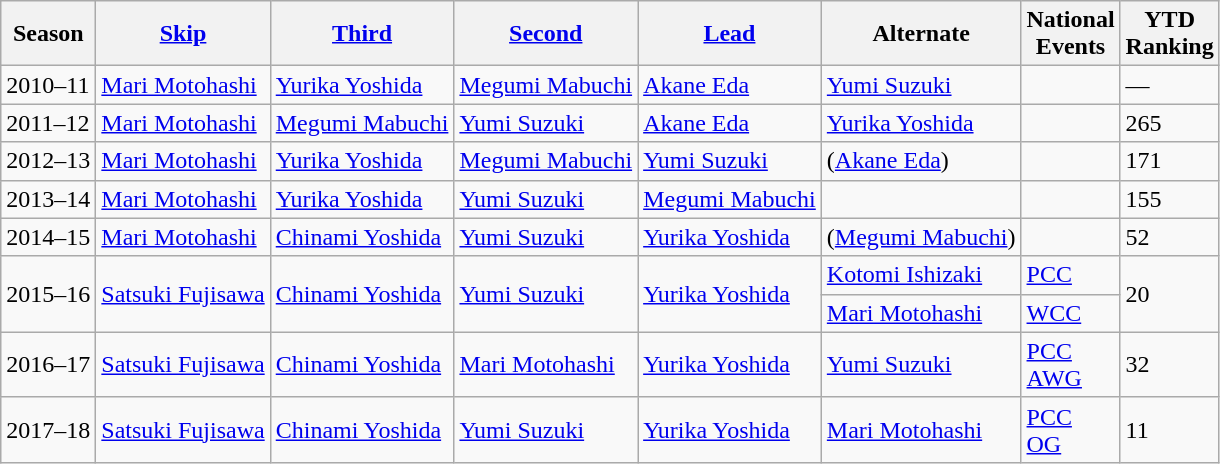<table class="wikitable">
<tr>
<th>Season</th>
<th><a href='#'>Skip</a></th>
<th><a href='#'>Third</a></th>
<th><a href='#'>Second</a></th>
<th><a href='#'>Lead</a></th>
<th>Alternate</th>
<th>National<br>Events</th>
<th>YTD<br>Ranking</th>
</tr>
<tr>
<td>2010–11</td>
<td><a href='#'>Mari Motohashi</a></td>
<td><a href='#'>Yurika Yoshida</a></td>
<td><a href='#'>Megumi Mabuchi</a></td>
<td><a href='#'>Akane Eda</a></td>
<td><a href='#'>Yumi Suzuki</a></td>
<td></td>
<td>—</td>
</tr>
<tr>
<td>2011–12</td>
<td><a href='#'>Mari Motohashi</a></td>
<td><a href='#'>Megumi Mabuchi</a></td>
<td><a href='#'>Yumi Suzuki</a></td>
<td><a href='#'>Akane Eda</a></td>
<td><a href='#'>Yurika Yoshida</a></td>
<td></td>
<td>265</td>
</tr>
<tr>
<td>2012–13</td>
<td><a href='#'>Mari Motohashi</a></td>
<td><a href='#'>Yurika Yoshida</a></td>
<td><a href='#'>Megumi Mabuchi</a></td>
<td><a href='#'>Yumi Suzuki</a></td>
<td>(<a href='#'>Akane Eda</a>)</td>
<td></td>
<td>171</td>
</tr>
<tr>
<td>2013–14</td>
<td><a href='#'>Mari Motohashi</a></td>
<td><a href='#'>Yurika Yoshida</a></td>
<td><a href='#'>Yumi Suzuki</a></td>
<td><a href='#'>Megumi Mabuchi</a></td>
<td></td>
<td></td>
<td>155</td>
</tr>
<tr>
<td>2014–15</td>
<td><a href='#'>Mari Motohashi</a></td>
<td><a href='#'>Chinami Yoshida</a></td>
<td><a href='#'>Yumi Suzuki</a></td>
<td><a href='#'>Yurika Yoshida</a></td>
<td>(<a href='#'>Megumi Mabuchi</a>)</td>
<td></td>
<td>52</td>
</tr>
<tr>
<td rowspan="2">2015–16</td>
<td rowspan="2"><a href='#'>Satsuki Fujisawa</a></td>
<td rowspan="2"><a href='#'>Chinami Yoshida</a></td>
<td rowspan="2"><a href='#'>Yumi Suzuki</a></td>
<td rowspan="2"><a href='#'>Yurika Yoshida</a></td>
<td><a href='#'>Kotomi Ishizaki</a></td>
<td><a href='#'>PCC</a></td>
<td rowspan="2">20</td>
</tr>
<tr>
<td><a href='#'>Mari Motohashi</a></td>
<td><a href='#'>WCC</a></td>
</tr>
<tr>
<td>2016–17</td>
<td><a href='#'>Satsuki Fujisawa</a></td>
<td><a href='#'>Chinami Yoshida</a></td>
<td><a href='#'>Mari Motohashi</a></td>
<td><a href='#'>Yurika Yoshida</a></td>
<td><a href='#'>Yumi Suzuki</a></td>
<td><a href='#'>PCC</a><br><a href='#'>AWG</a></td>
<td>32</td>
</tr>
<tr>
<td>2017–18</td>
<td><a href='#'>Satsuki Fujisawa</a></td>
<td><a href='#'>Chinami Yoshida</a></td>
<td><a href='#'>Yumi Suzuki</a></td>
<td><a href='#'>Yurika Yoshida</a></td>
<td><a href='#'>Mari Motohashi</a></td>
<td><a href='#'>PCC</a><br><a href='#'>OG</a></td>
<td>11</td>
</tr>
</table>
